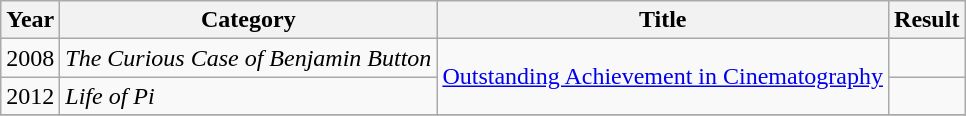<table class="wikitable">
<tr>
<th>Year</th>
<th>Category</th>
<th>Title</th>
<th>Result</th>
</tr>
<tr>
<td>2008</td>
<td><em>The Curious Case of Benjamin Button</em></td>
<td rowspan=2><a href='#'>Outstanding Achievement in Cinematography</a></td>
<td></td>
</tr>
<tr>
<td>2012</td>
<td><em>Life of Pi</em></td>
<td></td>
</tr>
<tr>
</tr>
</table>
